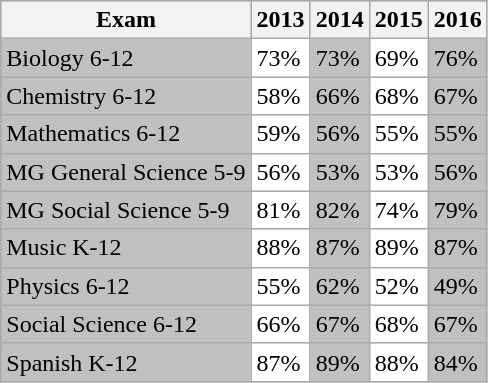<table class="wikitable" style="background: silver">
<tr>
<th>Exam</th>
<th>2013</th>
<th>2014</th>
<th>2015</th>
<th>2016</th>
</tr>
<tr>
<td>Biology 6-12</td>
<td style="background: white">73%</td>
<td>73%</td>
<td style="background: white">69%</td>
<td>76%</td>
</tr>
<tr>
<td>Chemistry 6-12</td>
<td style="background: white">58%</td>
<td>66%</td>
<td style="background: white">68%</td>
<td>67%</td>
</tr>
<tr>
<td>Mathematics 6-12</td>
<td style="background: white">59%</td>
<td>56%</td>
<td style="background: white">55%</td>
<td>55%</td>
</tr>
<tr>
<td>MG General Science 5-9</td>
<td style="background: white">56%</td>
<td>53%</td>
<td style="background: white">53%</td>
<td>56%</td>
</tr>
<tr>
<td>MG Social Science 5-9</td>
<td style="background: white">81%</td>
<td>82%</td>
<td style="background: white">74%</td>
<td>79%</td>
</tr>
<tr>
<td>Music K-12</td>
<td style="background: white">88%</td>
<td>87%</td>
<td style="background: white">89%</td>
<td>87%</td>
</tr>
<tr>
<td>Physics 6-12</td>
<td style="background: white">55%</td>
<td>62%</td>
<td style="background: white">52%</td>
<td>49%</td>
</tr>
<tr>
<td>Social Science 6-12</td>
<td style="background: white">66%</td>
<td>67%</td>
<td style="background: white">68%</td>
<td>67%</td>
</tr>
<tr>
<td>Spanish K-12</td>
<td style="background: white">87%</td>
<td>89%</td>
<td style="background: white">88%</td>
<td>84%</td>
</tr>
</table>
